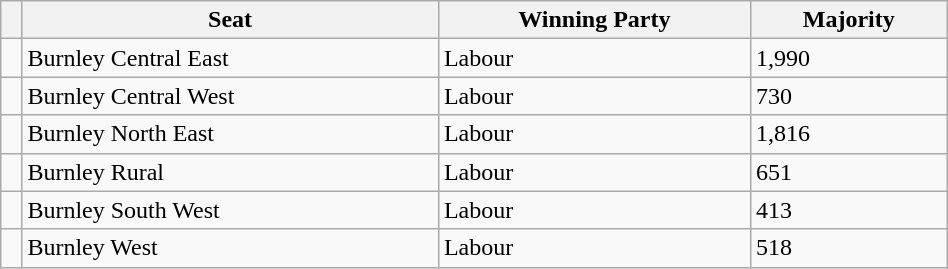<table class="wikitable" style="right; width:50%">
<tr>
<th></th>
<th>Seat</th>
<th>Winning Party</th>
<th>Majority</th>
</tr>
<tr>
<td></td>
<td>Burnley Central East</td>
<td>Labour</td>
<td>1,990</td>
</tr>
<tr>
<td></td>
<td>Burnley Central West</td>
<td>Labour</td>
<td>730</td>
</tr>
<tr>
<td></td>
<td>Burnley North East</td>
<td>Labour</td>
<td>1,816</td>
</tr>
<tr>
<td></td>
<td>Burnley Rural</td>
<td>Labour</td>
<td>651</td>
</tr>
<tr>
<td></td>
<td>Burnley South West</td>
<td>Labour</td>
<td>413</td>
</tr>
<tr>
<td></td>
<td>Burnley West</td>
<td>Labour</td>
<td>518</td>
</tr>
</table>
